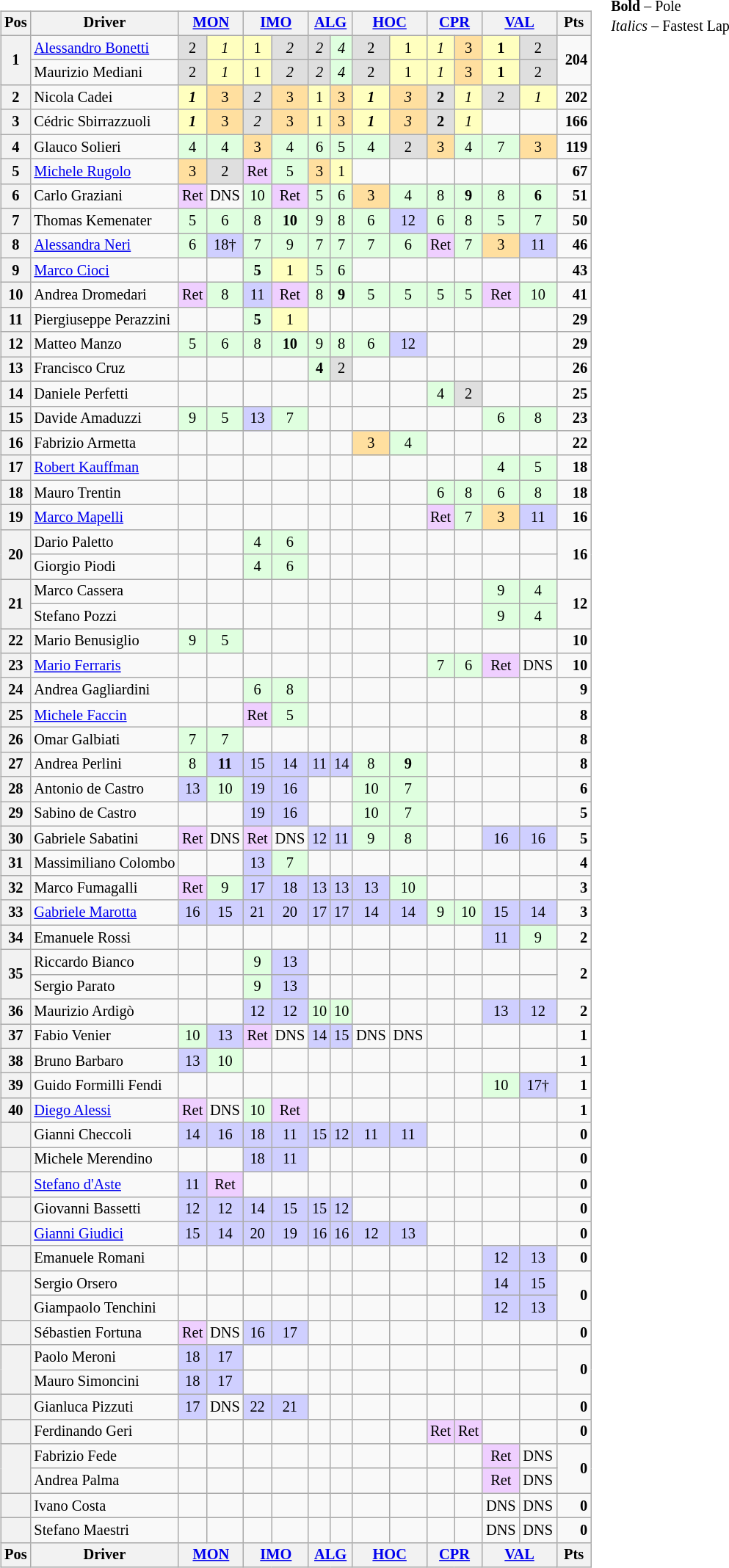<table>
<tr>
<td valign="top"><br><table align="left"| class="wikitable" style="font-size: 85%; text-align: center">
<tr valign="top">
<th valign="middle">Pos</th>
<th valign="middle">Driver</th>
<th colspan=2><a href='#'>MON</a><br></th>
<th colspan=2><a href='#'>IMO</a><br></th>
<th colspan=2><a href='#'>ALG</a><br></th>
<th colspan=2><a href='#'>HOC</a><br></th>
<th colspan=2><a href='#'>CPR</a><br></th>
<th colspan=2><a href='#'>VAL</a><br></th>
<th valign="middle"> Pts </th>
</tr>
<tr>
<th rowspan=2>1</th>
<td align="left"> <a href='#'>Alessandro Bonetti</a></td>
<td bgcolor="#dfdfdf">2</td>
<td bgcolor="#ffffbf"><em>1</em></td>
<td bgcolor="#ffffbf">1</td>
<td bgcolor="#dfdfdf"><em>2</em></td>
<td bgcolor="#dfdfdf"><em>2</em></td>
<td bgcolor="#dfffdf"><em>4</em></td>
<td bgcolor="#dfdfdf">2</td>
<td bgcolor="#ffffbf">1</td>
<td bgcolor="#ffffbf"><em>1</em></td>
<td bgcolor="#ffdf9f">3</td>
<td bgcolor="#ffffbf"><strong>1</strong></td>
<td bgcolor="#dfdfdf">2</td>
<td rowspan=2 align="right"><strong>204</strong></td>
</tr>
<tr>
<td align="left"> Maurizio Mediani</td>
<td bgcolor="#dfdfdf">2</td>
<td bgcolor="#ffffbf"><em>1</em></td>
<td bgcolor="#ffffbf">1</td>
<td bgcolor="#dfdfdf"><em>2</em></td>
<td bgcolor="#dfdfdf"><em>2</em></td>
<td bgcolor="#dfffdf"><em>4</em></td>
<td bgcolor="#dfdfdf">2</td>
<td bgcolor="#ffffbf">1</td>
<td bgcolor="#ffffbf"><em>1</em></td>
<td bgcolor="#ffdf9f">3</td>
<td bgcolor="#ffffbf"><strong>1</strong></td>
<td bgcolor="#dfdfdf">2</td>
</tr>
<tr>
<th>2</th>
<td align="left"> Nicola Cadei</td>
<td bgcolor="#ffffbf"><strong><em>1</em></strong></td>
<td bgcolor="#ffdf9f">3</td>
<td bgcolor="#dfdfdf"><em>2</em></td>
<td bgcolor="#ffdf9f">3</td>
<td bgcolor="#ffffbf">1</td>
<td bgcolor="#ffdf9f">3</td>
<td bgcolor="#ffffbf"><strong><em>1</em></strong></td>
<td bgcolor="#ffdf9f"><em>3</em></td>
<td bgcolor="#dfdfdf"><strong>2</strong></td>
<td bgcolor="#ffffbf"><em>1</em></td>
<td bgcolor="#dfdfdf">2</td>
<td bgcolor="#ffffbf"><em>1</em></td>
<td align="right"><strong>202</strong></td>
</tr>
<tr>
<th>3</th>
<td align="left"> Cédric Sbirrazzuoli</td>
<td bgcolor="#ffffbf"><strong><em>1</em></strong></td>
<td bgcolor="#ffdf9f">3</td>
<td bgcolor="#dfdfdf"><em>2</em></td>
<td bgcolor="#ffdf9f">3</td>
<td bgcolor="#ffffbf">1</td>
<td bgcolor="#ffdf9f">3</td>
<td bgcolor="#ffffbf"><strong><em>1</em></strong></td>
<td bgcolor="#ffdf9f"><em>3</em></td>
<td bgcolor="#dfdfdf"><strong>2</strong></td>
<td bgcolor="#ffffbf"><em>1</em></td>
<td></td>
<td></td>
<td align="right"><strong>166</strong></td>
</tr>
<tr>
<th>4</th>
<td align="left"> Glauco Solieri</td>
<td bgcolor="#dfffdf">4</td>
<td bgcolor="#dfffdf">4</td>
<td bgcolor="#ffdf9f">3</td>
<td bgcolor="#dfffdf">4</td>
<td bgcolor="#dfffdf">6</td>
<td bgcolor="#dfffdf">5</td>
<td bgcolor="#dfffdf">4</td>
<td bgcolor="#dfdfdf">2</td>
<td bgcolor="#ffdf9f">3</td>
<td bgcolor="#dfffdf">4</td>
<td bgcolor="#dfffdf">7</td>
<td bgcolor="#ffdf9f">3</td>
<td align="right"><strong>119</strong></td>
</tr>
<tr>
<th>5</th>
<td align="left"> <a href='#'>Michele Rugolo</a></td>
<td bgcolor="#ffdf9f">3</td>
<td bgcolor="#dfdfdf">2</td>
<td bgcolor="#efcfff">Ret</td>
<td bgcolor="#dfffdf">5</td>
<td bgcolor="#ffdf9f">3</td>
<td bgcolor="#ffffbf">1</td>
<td></td>
<td></td>
<td></td>
<td></td>
<td></td>
<td></td>
<td align="right"><strong>67</strong></td>
</tr>
<tr>
<th>6</th>
<td align="left"> Carlo Graziani</td>
<td bgcolor="#efcfff">Ret</td>
<td>DNS</td>
<td bgcolor="#dfffdf">10</td>
<td bgcolor="#efcfff">Ret</td>
<td bgcolor="#dfffdf">5</td>
<td bgcolor="#dfffdf">6</td>
<td bgcolor="#ffdf9f">3</td>
<td bgcolor="#dfffdf">4</td>
<td bgcolor="#dfffdf">8</td>
<td bgcolor="#dfffdf"><strong>9</strong></td>
<td bgcolor="#dfffdf">8</td>
<td bgcolor="#dfffdf"><strong>6</strong></td>
<td align="right"><strong>51</strong></td>
</tr>
<tr>
<th>7</th>
<td align="left"> Thomas Kemenater</td>
<td bgcolor="#dfffdf">5</td>
<td bgcolor="#dfffdf">6</td>
<td bgcolor="#dfffdf">8</td>
<td bgcolor="#dfffdf"><strong>10</strong></td>
<td bgcolor="#dfffdf">9</td>
<td bgcolor="#dfffdf">8</td>
<td bgcolor="#dfffdf">6</td>
<td bgcolor="#cfcfff">12</td>
<td bgcolor="#dfffdf">6</td>
<td bgcolor="#dfffdf">8</td>
<td bgcolor="#dfffdf">5</td>
<td bgcolor="#dfffdf">7</td>
<td align="right"><strong>50</strong></td>
</tr>
<tr>
<th>8</th>
<td align="left"> <a href='#'>Alessandra Neri</a></td>
<td bgcolor="#dfffdf">6</td>
<td bgcolor="#cfcfff">18†</td>
<td bgcolor="#dfffdf">7</td>
<td bgcolor="#dfffdf">9</td>
<td bgcolor="#dfffdf">7</td>
<td bgcolor="#dfffdf">7</td>
<td bgcolor="#dfffdf">7</td>
<td bgcolor="#dfffdf">6</td>
<td bgcolor="#efcfff">Ret</td>
<td bgcolor="#dfffdf">7</td>
<td bgcolor="#ffdf9f">3</td>
<td bgcolor="#cfcfff">11</td>
<td align="right"><strong>46</strong></td>
</tr>
<tr>
<th>9</th>
<td align="left"> <a href='#'>Marco Cioci</a></td>
<td></td>
<td></td>
<td bgcolor="#dfffdf"><strong>5</strong></td>
<td bgcolor="#ffffbf">1</td>
<td bgcolor="#dfffdf">5</td>
<td bgcolor="#dfffdf">6</td>
<td></td>
<td></td>
<td></td>
<td></td>
<td></td>
<td></td>
<td align="right"><strong>43</strong></td>
</tr>
<tr>
<th>10</th>
<td align="left"> Andrea Dromedari</td>
<td bgcolor="#efcfff">Ret</td>
<td bgcolor="#dfffdf">8</td>
<td bgcolor="#cfcfff">11</td>
<td bgcolor="#efcfff">Ret</td>
<td bgcolor="#dfffdf">8</td>
<td bgcolor="#dfffdf"><strong>9</strong></td>
<td bgcolor="#dfffdf">5</td>
<td bgcolor="#dfffdf">5</td>
<td bgcolor="#dfffdf">5</td>
<td bgcolor="#dfffdf">5</td>
<td bgcolor="#efcfff">Ret</td>
<td bgcolor="#dfffdf">10</td>
<td align="right"><strong>41</strong></td>
</tr>
<tr>
<th>11</th>
<td align="left"> Piergiuseppe Perazzini</td>
<td></td>
<td></td>
<td bgcolor="#dfffdf"><strong>5</strong></td>
<td bgcolor="#ffffbf">1</td>
<td></td>
<td></td>
<td></td>
<td></td>
<td></td>
<td></td>
<td></td>
<td></td>
<td align="right"><strong>29</strong></td>
</tr>
<tr>
<th>12</th>
<td align="left"> Matteo Manzo</td>
<td bgcolor="#dfffdf">5</td>
<td bgcolor="#dfffdf">6</td>
<td bgcolor="#dfffdf">8</td>
<td bgcolor="#dfffdf"><strong>10</strong></td>
<td bgcolor="#dfffdf">9</td>
<td bgcolor="#dfffdf">8</td>
<td bgcolor="#dfffdf">6</td>
<td bgcolor="#cfcfff">12</td>
<td></td>
<td></td>
<td></td>
<td></td>
<td align="right"><strong>29</strong></td>
</tr>
<tr>
<th>13</th>
<td align="left"> Francisco Cruz</td>
<td></td>
<td></td>
<td></td>
<td></td>
<td bgcolor="#dfffdf"><strong>4</strong></td>
<td bgcolor="#dfdfdf">2</td>
<td></td>
<td></td>
<td></td>
<td></td>
<td></td>
<td></td>
<td align="right"><strong>26</strong></td>
</tr>
<tr>
<th>14</th>
<td align="left"> Daniele Perfetti</td>
<td></td>
<td></td>
<td></td>
<td></td>
<td></td>
<td></td>
<td></td>
<td></td>
<td bgcolor="#dfffdf">4</td>
<td bgcolor="#dfdfdf">2</td>
<td></td>
<td></td>
<td align="right"><strong>25</strong></td>
</tr>
<tr>
<th>15</th>
<td align="left"> Davide Amaduzzi</td>
<td bgcolor="#dfffdf">9</td>
<td bgcolor="#dfffdf">5</td>
<td bgcolor="#cfcfff">13</td>
<td bgcolor="#dfffdf">7</td>
<td></td>
<td></td>
<td></td>
<td></td>
<td></td>
<td></td>
<td bgcolor="#dfffdf">6</td>
<td bgcolor="#dfffdf">8</td>
<td align="right"><strong>23</strong></td>
</tr>
<tr>
<th>16</th>
<td align="left"> Fabrizio Armetta</td>
<td></td>
<td></td>
<td></td>
<td></td>
<td></td>
<td></td>
<td bgcolor="#ffdf9f">3</td>
<td bgcolor="#dfffdf">4</td>
<td></td>
<td></td>
<td></td>
<td></td>
<td align="right"><strong>22</strong></td>
</tr>
<tr>
<th>17</th>
<td align="left"> <a href='#'>Robert Kauffman</a></td>
<td></td>
<td></td>
<td></td>
<td></td>
<td></td>
<td></td>
<td></td>
<td></td>
<td></td>
<td></td>
<td bgcolor="#dfffdf">4</td>
<td bgcolor="#dfffdf">5</td>
<td align="right"><strong>18</strong></td>
</tr>
<tr>
<th>18</th>
<td align="left"> Mauro Trentin</td>
<td></td>
<td></td>
<td></td>
<td></td>
<td></td>
<td></td>
<td></td>
<td></td>
<td bgcolor="#dfffdf">6</td>
<td bgcolor="#dfffdf">8</td>
<td bgcolor="#dfffdf">6</td>
<td bgcolor="#dfffdf">8</td>
<td align="right"><strong>18</strong></td>
</tr>
<tr>
<th>19</th>
<td align="left"> <a href='#'>Marco Mapelli</a></td>
<td></td>
<td></td>
<td></td>
<td></td>
<td></td>
<td></td>
<td></td>
<td></td>
<td bgcolor="#efcfff">Ret</td>
<td bgcolor="#dfffdf">7</td>
<td bgcolor="#ffdf9f">3</td>
<td bgcolor="#cfcfff">11</td>
<td align="right"><strong>16</strong></td>
</tr>
<tr>
<th rowspan=2>20</th>
<td align="left"> Dario Paletto</td>
<td></td>
<td></td>
<td bgcolor="#dfffdf">4</td>
<td bgcolor="#dfffdf">6</td>
<td></td>
<td></td>
<td></td>
<td></td>
<td></td>
<td></td>
<td></td>
<td></td>
<td rowspan=2 align="right"><strong>16</strong></td>
</tr>
<tr>
<td align="left"> Giorgio Piodi</td>
<td></td>
<td></td>
<td bgcolor="#dfffdf">4</td>
<td bgcolor="#dfffdf">6</td>
<td></td>
<td></td>
<td></td>
<td></td>
<td></td>
<td></td>
<td></td>
<td></td>
</tr>
<tr>
<th rowspan=2>21</th>
<td align="left"> Marco Cassera</td>
<td></td>
<td></td>
<td></td>
<td></td>
<td></td>
<td></td>
<td></td>
<td></td>
<td></td>
<td></td>
<td bgcolor="#dfffdf">9</td>
<td bgcolor="#dfffdf">4</td>
<td rowspan=2 align="right"><strong>12</strong></td>
</tr>
<tr>
<td align="left"> Stefano Pozzi</td>
<td></td>
<td></td>
<td></td>
<td></td>
<td></td>
<td></td>
<td></td>
<td></td>
<td></td>
<td></td>
<td bgcolor="#dfffdf">9</td>
<td bgcolor="#dfffdf">4</td>
</tr>
<tr>
<th>22</th>
<td align="left"> Mario Benusiglio</td>
<td bgcolor="#dfffdf">9</td>
<td bgcolor="#dfffdf">5</td>
<td></td>
<td></td>
<td></td>
<td></td>
<td></td>
<td></td>
<td></td>
<td></td>
<td></td>
<td></td>
<td align="right"><strong>10</strong></td>
</tr>
<tr>
<th>23</th>
<td align="left"> <a href='#'>Mario Ferraris</a></td>
<td></td>
<td></td>
<td></td>
<td></td>
<td></td>
<td></td>
<td></td>
<td></td>
<td bgcolor="#dfffdf">7</td>
<td bgcolor="#dfffdf">6</td>
<td bgcolor="#efcfff">Ret</td>
<td>DNS</td>
<td align="right"><strong>10</strong></td>
</tr>
<tr>
<th>24</th>
<td align="left"> Andrea Gagliardini</td>
<td></td>
<td></td>
<td bgcolor="#dfffdf">6</td>
<td bgcolor="#dfffdf">8</td>
<td></td>
<td></td>
<td></td>
<td></td>
<td></td>
<td></td>
<td></td>
<td></td>
<td align="right"><strong>9</strong></td>
</tr>
<tr>
<th>25</th>
<td align="left"> <a href='#'>Michele Faccin</a></td>
<td></td>
<td></td>
<td bgcolor="#efcfff">Ret</td>
<td bgcolor="#dfffdf">5</td>
<td></td>
<td></td>
<td></td>
<td></td>
<td></td>
<td></td>
<td></td>
<td></td>
<td align="right"><strong>8</strong></td>
</tr>
<tr>
<th>26</th>
<td align="left"> Omar Galbiati</td>
<td bgcolor="#dfffdf">7</td>
<td bgcolor="#dfffdf">7</td>
<td></td>
<td></td>
<td></td>
<td></td>
<td></td>
<td></td>
<td></td>
<td></td>
<td></td>
<td></td>
<td align="right"><strong>8</strong></td>
</tr>
<tr>
<th>27</th>
<td align="left"> Andrea Perlini</td>
<td bgcolor="#dfffdf">8</td>
<td bgcolor="#cfcfff"><strong>11</strong></td>
<td bgcolor="#cfcfff">15</td>
<td bgcolor="#cfcfff">14</td>
<td bgcolor="#cfcfff">11</td>
<td bgcolor="#cfcfff">14</td>
<td bgcolor="#dfffdf">8</td>
<td bgcolor="#dfffdf"><strong>9</strong></td>
<td></td>
<td></td>
<td></td>
<td></td>
<td align="right"><strong>8</strong></td>
</tr>
<tr>
<th>28</th>
<td align="left"> Antonio de Castro</td>
<td bgcolor="#cfcfff">13</td>
<td bgcolor="#dfffdf">10</td>
<td bgcolor="#cfcfff">19</td>
<td bgcolor="#cfcfff">16</td>
<td></td>
<td></td>
<td bgcolor="#dfffdf">10</td>
<td bgcolor="#dfffdf">7</td>
<td></td>
<td></td>
<td></td>
<td></td>
<td align="right"><strong>6</strong></td>
</tr>
<tr>
<th>29</th>
<td align="left"> Sabino de Castro</td>
<td></td>
<td></td>
<td bgcolor="#cfcfff">19</td>
<td bgcolor="#cfcfff">16</td>
<td></td>
<td></td>
<td bgcolor="#dfffdf">10</td>
<td bgcolor="#dfffdf">7</td>
<td></td>
<td></td>
<td></td>
<td></td>
<td align="right"><strong>5</strong></td>
</tr>
<tr>
<th>30</th>
<td align="left"> Gabriele Sabatini</td>
<td bgcolor="#efcfff">Ret</td>
<td>DNS</td>
<td bgcolor="#efcfff">Ret</td>
<td>DNS</td>
<td bgcolor="#cfcfff">12</td>
<td bgcolor="#cfcfff">11</td>
<td bgcolor="#dfffdf">9</td>
<td bgcolor="#dfffdf">8</td>
<td></td>
<td></td>
<td bgcolor="#cfcfff">16</td>
<td bgcolor="#cfcfff">16</td>
<td align="right"><strong>5</strong></td>
</tr>
<tr>
<th>31</th>
<td align="left"> Massimiliano Colombo</td>
<td></td>
<td></td>
<td bgcolor="#cfcfff">13</td>
<td bgcolor="#dfffdf">7</td>
<td></td>
<td></td>
<td></td>
<td></td>
<td></td>
<td></td>
<td></td>
<td></td>
<td align="right"><strong>4</strong></td>
</tr>
<tr>
<th>32</th>
<td align="left"> Marco Fumagalli</td>
<td bgcolor="#efcfff">Ret</td>
<td bgcolor="#dfffdf">9</td>
<td bgcolor="#cfcfff">17</td>
<td bgcolor="#cfcfff">18</td>
<td bgcolor="#cfcfff">13</td>
<td bgcolor="#cfcfff">13</td>
<td bgcolor="#cfcfff">13</td>
<td bgcolor="#dfffdf">10</td>
<td></td>
<td></td>
<td></td>
<td></td>
<td align="right"><strong>3</strong></td>
</tr>
<tr>
<th>33</th>
<td align="left"> <a href='#'>Gabriele Marotta</a></td>
<td bgcolor="#cfcfff">16</td>
<td bgcolor="#cfcfff">15</td>
<td bgcolor="#cfcfff">21</td>
<td bgcolor="#cfcfff">20</td>
<td bgcolor="#cfcfff">17</td>
<td bgcolor="#cfcfff">17</td>
<td bgcolor="#cfcfff">14</td>
<td bgcolor="#cfcfff">14</td>
<td bgcolor="#dfffdf">9</td>
<td bgcolor="#dfffdf">10</td>
<td bgcolor="#cfcfff">15</td>
<td bgcolor="#cfcfff">14</td>
<td align="right"><strong>3</strong></td>
</tr>
<tr>
<th>34</th>
<td align="left"> Emanuele Rossi</td>
<td></td>
<td></td>
<td></td>
<td></td>
<td></td>
<td></td>
<td></td>
<td></td>
<td></td>
<td></td>
<td bgcolor="#cfcfff">11</td>
<td bgcolor="#dfffdf">9</td>
<td align="right"><strong>2</strong></td>
</tr>
<tr>
<th rowspan=2>35</th>
<td align="left"> Riccardo Bianco</td>
<td></td>
<td></td>
<td bgcolor="#dfffdf">9</td>
<td bgcolor="#cfcfff">13</td>
<td></td>
<td></td>
<td></td>
<td></td>
<td></td>
<td></td>
<td></td>
<td></td>
<td rowspan=2 align="right"><strong>2</strong></td>
</tr>
<tr>
<td align="left"> Sergio Parato</td>
<td></td>
<td></td>
<td bgcolor="#dfffdf">9</td>
<td bgcolor="#cfcfff">13</td>
<td></td>
<td></td>
<td></td>
<td></td>
<td></td>
<td></td>
<td></td>
<td></td>
</tr>
<tr>
<th>36</th>
<td align="left"> Maurizio Ardigò</td>
<td></td>
<td></td>
<td bgcolor="#cfcfff">12</td>
<td bgcolor="#cfcfff">12</td>
<td bgcolor="#dfffdf">10</td>
<td bgcolor="#dfffdf">10</td>
<td></td>
<td></td>
<td></td>
<td></td>
<td bgcolor="#cfcfff">13</td>
<td bgcolor="#cfcfff">12</td>
<td align="right"><strong>2</strong></td>
</tr>
<tr>
<th>37</th>
<td align="left"> Fabio Venier</td>
<td bgcolor="#dfffdf">10</td>
<td bgcolor="#cfcfff">13</td>
<td bgcolor="#efcfff">Ret</td>
<td>DNS</td>
<td bgcolor="#cfcfff">14</td>
<td bgcolor="#cfcfff">15</td>
<td>DNS</td>
<td>DNS</td>
<td></td>
<td></td>
<td></td>
<td></td>
<td align="right"><strong>1</strong></td>
</tr>
<tr>
<th>38</th>
<td align="left"> Bruno Barbaro</td>
<td bgcolor="#cfcfff">13</td>
<td bgcolor="#dfffdf">10</td>
<td></td>
<td></td>
<td></td>
<td></td>
<td></td>
<td></td>
<td></td>
<td></td>
<td></td>
<td></td>
<td align="right"><strong>1</strong></td>
</tr>
<tr>
<th>39</th>
<td align="left"> Guido Formilli Fendi</td>
<td></td>
<td></td>
<td></td>
<td></td>
<td></td>
<td></td>
<td></td>
<td></td>
<td></td>
<td></td>
<td bgcolor="#dfffdf">10</td>
<td bgcolor="#cfcfff">17†</td>
<td align="right"><strong>1</strong></td>
</tr>
<tr>
<th>40</th>
<td align="left"> <a href='#'>Diego Alessi</a></td>
<td bgcolor="#efcfff">Ret</td>
<td>DNS</td>
<td bgcolor="#dfffdf">10</td>
<td bgcolor="#efcfff">Ret</td>
<td></td>
<td></td>
<td></td>
<td></td>
<td></td>
<td></td>
<td></td>
<td></td>
<td align="right"><strong>1</strong></td>
</tr>
<tr>
<th></th>
<td align="left"> Gianni Checcoli</td>
<td bgcolor="#cfcfff">14</td>
<td bgcolor="#cfcfff">16</td>
<td bgcolor="#cfcfff">18</td>
<td bgcolor="#cfcfff">11</td>
<td bgcolor="#cfcfff">15</td>
<td bgcolor="#cfcfff">12</td>
<td bgcolor="#cfcfff">11</td>
<td bgcolor="#cfcfff">11</td>
<td></td>
<td></td>
<td></td>
<td></td>
<td align="right"><strong>0</strong></td>
</tr>
<tr>
<th></th>
<td align="left"> Michele Merendino</td>
<td></td>
<td></td>
<td bgcolor="#cfcfff">18</td>
<td bgcolor="#cfcfff">11</td>
<td></td>
<td></td>
<td></td>
<td></td>
<td></td>
<td></td>
<td></td>
<td></td>
<td align="right"><strong>0</strong></td>
</tr>
<tr>
<th></th>
<td align="left"> <a href='#'>Stefano d'Aste</a></td>
<td bgcolor="#cfcfff">11</td>
<td bgcolor="#efcfff">Ret</td>
<td></td>
<td></td>
<td></td>
<td></td>
<td></td>
<td></td>
<td></td>
<td></td>
<td></td>
<td></td>
<td align="right"><strong>0</strong></td>
</tr>
<tr>
<th></th>
<td align="left"> Giovanni Bassetti</td>
<td bgcolor="#cfcfff">12</td>
<td bgcolor="#cfcfff">12</td>
<td bgcolor="#cfcfff">14</td>
<td bgcolor="#cfcfff">15</td>
<td bgcolor="#cfcfff">15</td>
<td bgcolor="#cfcfff">12</td>
<td></td>
<td></td>
<td></td>
<td></td>
<td></td>
<td></td>
<td align="right"><strong>0</strong></td>
</tr>
<tr>
<th></th>
<td align="left"> <a href='#'>Gianni Giudici</a></td>
<td bgcolor="#cfcfff">15</td>
<td bgcolor="#cfcfff">14</td>
<td bgcolor="#cfcfff">20</td>
<td bgcolor="#cfcfff">19</td>
<td bgcolor="#cfcfff">16</td>
<td bgcolor="#cfcfff">16</td>
<td bgcolor="#cfcfff">12</td>
<td bgcolor="#cfcfff">13</td>
<td></td>
<td></td>
<td></td>
<td></td>
<td align="right"><strong>0</strong></td>
</tr>
<tr>
<th></th>
<td align="left"> Emanuele Romani</td>
<td></td>
<td></td>
<td></td>
<td></td>
<td></td>
<td></td>
<td></td>
<td></td>
<td></td>
<td></td>
<td bgcolor="#cfcfff">12</td>
<td bgcolor="#cfcfff">13</td>
<td align="right"><strong>0</strong></td>
</tr>
<tr>
<th rowspan=2></th>
<td align="left"> Sergio Orsero</td>
<td></td>
<td></td>
<td></td>
<td></td>
<td></td>
<td></td>
<td></td>
<td></td>
<td></td>
<td></td>
<td bgcolor="#cfcfff">14</td>
<td bgcolor="#cfcfff">15</td>
<td rowspan=2 align="right"><strong>0</strong></td>
</tr>
<tr>
<td align="left"> Giampaolo Tenchini</td>
<td></td>
<td></td>
<td></td>
<td></td>
<td></td>
<td></td>
<td></td>
<td></td>
<td></td>
<td></td>
<td bgcolor="#cfcfff">12</td>
<td bgcolor="#cfcfff">13</td>
</tr>
<tr>
<th></th>
<td align="left"> Sébastien Fortuna</td>
<td bgcolor="#efcfff">Ret</td>
<td>DNS</td>
<td bgcolor="#cfcfff">16</td>
<td bgcolor="#cfcfff">17</td>
<td></td>
<td></td>
<td></td>
<td></td>
<td></td>
<td></td>
<td></td>
<td></td>
<td align="right"><strong>0</strong></td>
</tr>
<tr>
<th rowspan=2></th>
<td align="left"> Paolo Meroni</td>
<td bgcolor="#cfcfff">18</td>
<td bgcolor="#cfcfff">17</td>
<td></td>
<td></td>
<td></td>
<td></td>
<td></td>
<td></td>
<td></td>
<td></td>
<td></td>
<td></td>
<td rowspan=2 align="right"><strong>0</strong></td>
</tr>
<tr>
<td align="left"> Mauro Simoncini</td>
<td bgcolor="#cfcfff">18</td>
<td bgcolor="#cfcfff">17</td>
<td></td>
<td></td>
<td></td>
<td></td>
<td></td>
<td></td>
<td></td>
<td></td>
<td></td>
<td></td>
</tr>
<tr>
<th></th>
<td align="left"> Gianluca Pizzuti</td>
<td bgcolor="#cfcfff">17</td>
<td>DNS</td>
<td bgcolor="#cfcfff">22</td>
<td bgcolor="#cfcfff">21</td>
<td></td>
<td></td>
<td></td>
<td></td>
<td></td>
<td></td>
<td></td>
<td></td>
<td align="right"><strong>0</strong></td>
</tr>
<tr>
<th></th>
<td align="left"> Ferdinando Geri</td>
<td></td>
<td></td>
<td></td>
<td></td>
<td></td>
<td></td>
<td></td>
<td></td>
<td bgcolor="#efcfff">Ret</td>
<td bgcolor="#efcfff">Ret</td>
<td></td>
<td></td>
<td align="right"><strong>0</strong></td>
</tr>
<tr>
<th rowspan=2></th>
<td align="left"> Fabrizio Fede</td>
<td></td>
<td></td>
<td></td>
<td></td>
<td></td>
<td></td>
<td></td>
<td></td>
<td></td>
<td></td>
<td bgcolor="#efcfff">Ret</td>
<td>DNS</td>
<td rowspan=2 align="right"><strong>0</strong></td>
</tr>
<tr>
<td align="left"> Andrea Palma</td>
<td></td>
<td></td>
<td></td>
<td></td>
<td></td>
<td></td>
<td></td>
<td></td>
<td></td>
<td></td>
<td bgcolor="#efcfff">Ret</td>
<td>DNS</td>
</tr>
<tr>
<th></th>
<td align="left"> Ivano Costa</td>
<td></td>
<td></td>
<td></td>
<td></td>
<td></td>
<td></td>
<td></td>
<td></td>
<td></td>
<td></td>
<td>DNS</td>
<td>DNS</td>
<td align="right"><strong>0</strong></td>
</tr>
<tr>
<th></th>
<td align="left"> Stefano Maestri</td>
<td></td>
<td></td>
<td></td>
<td></td>
<td></td>
<td></td>
<td></td>
<td></td>
<td></td>
<td></td>
<td>DNS</td>
<td>DNS</td>
<td align="right"><strong>0</strong></td>
</tr>
<tr valign="top">
<th valign="middle">Pos</th>
<th valign="middle">Driver</th>
<th colspan=2><a href='#'>MON</a><br></th>
<th colspan=2><a href='#'>IMO</a><br></th>
<th colspan=2><a href='#'>ALG</a><br></th>
<th colspan=2><a href='#'>HOC</a><br></th>
<th colspan=2><a href='#'>CPR</a><br></th>
<th colspan=2><a href='#'>VAL</a><br></th>
<th valign="middle"> Pts </th>
</tr>
</table>
</td>
<td valign="top"><br><small><strong>Bold</strong> – Pole<br><em>Italics</em> – Fastest Lap</small></td>
</tr>
</table>
